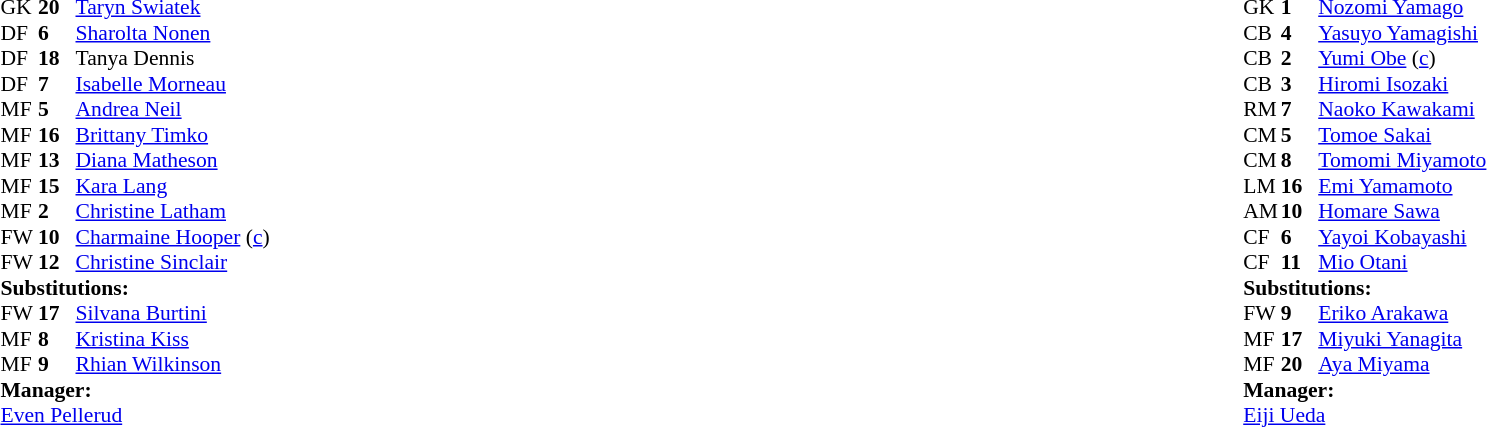<table width="100%">
<tr>
<td valign="top" width="40%"><br><table style="font-size:90%" cellspacing="0" cellpadding="0">
<tr>
<th width=25></th>
<th width=25></th>
</tr>
<tr>
<td>GK</td>
<td><strong>20</strong></td>
<td><a href='#'>Taryn Swiatek</a></td>
</tr>
<tr>
<td>DF</td>
<td><strong>6</strong></td>
<td><a href='#'>Sharolta Nonen</a></td>
</tr>
<tr>
<td>DF</td>
<td><strong>18</strong></td>
<td>Tanya Dennis</td>
</tr>
<tr>
<td>DF</td>
<td><strong>7</strong></td>
<td><a href='#'>Isabelle Morneau</a></td>
<td></td>
</tr>
<tr>
<td>MF</td>
<td><strong>5</strong></td>
<td><a href='#'>Andrea Neil</a></td>
<td></td>
<td></td>
</tr>
<tr>
<td>MF</td>
<td><strong>16</strong></td>
<td><a href='#'>Brittany Timko</a></td>
</tr>
<tr>
<td>MF</td>
<td><strong>13</strong></td>
<td><a href='#'>Diana Matheson</a></td>
</tr>
<tr>
<td>MF</td>
<td><strong>15</strong></td>
<td><a href='#'>Kara Lang</a></td>
<td></td>
<td></td>
</tr>
<tr>
<td>MF</td>
<td><strong>2</strong></td>
<td><a href='#'>Christine Latham</a></td>
<td></td>
<td></td>
</tr>
<tr>
<td>FW</td>
<td><strong>10</strong></td>
<td><a href='#'>Charmaine Hooper</a> (<a href='#'>c</a>)</td>
</tr>
<tr>
<td>FW</td>
<td><strong>12</strong></td>
<td><a href='#'>Christine Sinclair</a></td>
</tr>
<tr>
<td colspan=3><strong>Substitutions:</strong></td>
</tr>
<tr>
<td>FW</td>
<td><strong>17</strong></td>
<td><a href='#'>Silvana Burtini</a></td>
<td></td>
<td></td>
</tr>
<tr>
<td>MF</td>
<td><strong>8</strong></td>
<td><a href='#'>Kristina Kiss</a></td>
<td></td>
<td></td>
</tr>
<tr>
<td>MF</td>
<td><strong>9</strong></td>
<td><a href='#'>Rhian Wilkinson</a></td>
<td></td>
<td></td>
</tr>
<tr>
<td colspan=3><strong>Manager:</strong></td>
</tr>
<tr>
<td colspan=4> <a href='#'>Even Pellerud</a></td>
</tr>
</table>
</td>
<td valign="top" width="50%"><br><table style="font-size: 90%" cellspacing="0" cellpadding="0" align="center">
<tr>
<th width=25></th>
<th width=25></th>
</tr>
<tr>
<td>GK</td>
<td><strong>1</strong></td>
<td><a href='#'>Nozomi Yamago</a></td>
</tr>
<tr>
<td>CB</td>
<td><strong>4</strong></td>
<td><a href='#'>Yasuyo Yamagishi</a></td>
</tr>
<tr>
<td>CB</td>
<td><strong>2</strong></td>
<td><a href='#'>Yumi Obe</a> (<a href='#'>c</a>)</td>
</tr>
<tr>
<td>CB</td>
<td><strong>3</strong></td>
<td><a href='#'>Hiromi Isozaki</a></td>
</tr>
<tr>
<td>RM</td>
<td><strong>7</strong></td>
<td><a href='#'>Naoko Kawakami</a></td>
</tr>
<tr>
<td>CM</td>
<td><strong>5</strong></td>
<td><a href='#'>Tomoe Sakai</a></td>
<td></td>
<td></td>
</tr>
<tr>
<td>CM</td>
<td><strong>8</strong></td>
<td><a href='#'>Tomomi Miyamoto</a></td>
</tr>
<tr>
<td>LM</td>
<td><strong>16</strong></td>
<td><a href='#'>Emi Yamamoto</a></td>
<td></td>
<td></td>
</tr>
<tr>
<td>AM</td>
<td><strong>10</strong></td>
<td><a href='#'>Homare Sawa</a></td>
</tr>
<tr>
<td>CF</td>
<td><strong>6</strong></td>
<td><a href='#'>Yayoi Kobayashi</a></td>
<td></td>
<td></td>
</tr>
<tr>
<td>CF</td>
<td><strong>11</strong></td>
<td><a href='#'>Mio Otani</a></td>
</tr>
<tr>
<td colspan=3><strong>Substitutions:</strong></td>
</tr>
<tr>
<td>FW</td>
<td><strong>9</strong></td>
<td><a href='#'>Eriko Arakawa</a></td>
<td></td>
<td></td>
</tr>
<tr>
<td>MF</td>
<td><strong>17</strong></td>
<td><a href='#'>Miyuki Yanagita</a></td>
<td></td>
<td></td>
</tr>
<tr>
<td>MF</td>
<td><strong>20</strong></td>
<td><a href='#'>Aya Miyama</a></td>
<td></td>
<td></td>
</tr>
<tr>
<td colspan=3><strong>Manager:</strong></td>
</tr>
<tr>
<td colspan=4><a href='#'>Eiji Ueda</a></td>
</tr>
</table>
</td>
</tr>
</table>
